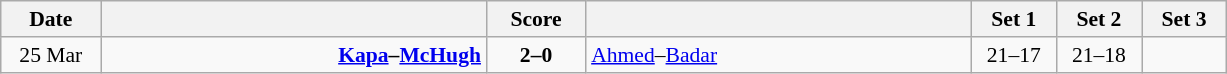<table class="wikitable" style="text-align: center; font-size:90% ">
<tr>
<th width="60">Date</th>
<th align="right" width="250"></th>
<th width="60">Score</th>
<th align="left" width="250"></th>
<th width="50">Set 1</th>
<th width="50">Set 2</th>
<th width="50">Set 3</th>
</tr>
<tr>
<td>25 Mar</td>
<td align=right><strong><a href='#'>Kapa</a>–<a href='#'>McHugh</a> </strong></td>
<td align=center><strong>2–0</strong></td>
<td align=left> <a href='#'>Ahmed</a>–<a href='#'>Badar</a></td>
<td>21–17</td>
<td>21–18</td>
<td></td>
</tr>
</table>
